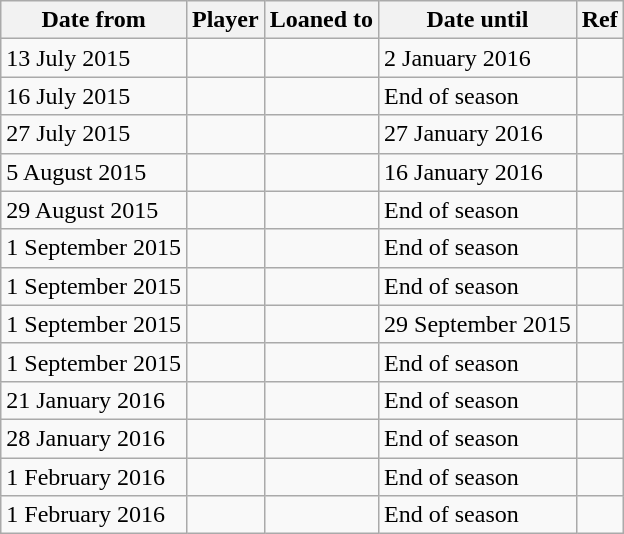<table class="wikitable">
<tr>
<th>Date from</th>
<th>Player</th>
<th>Loaned to</th>
<th>Date until</th>
<th>Ref</th>
</tr>
<tr>
<td>13 July 2015</td>
<td></td>
<td></td>
<td>2 January 2016</td>
<td></td>
</tr>
<tr>
<td>16 July 2015</td>
<td></td>
<td></td>
<td>End of season</td>
<td></td>
</tr>
<tr>
<td>27 July 2015</td>
<td></td>
<td></td>
<td>27 January 2016</td>
<td></td>
</tr>
<tr>
<td>5 August 2015</td>
<td></td>
<td></td>
<td>16 January 2016</td>
<td></td>
</tr>
<tr>
<td>29 August 2015</td>
<td></td>
<td></td>
<td>End of season</td>
<td></td>
</tr>
<tr>
<td>1 September 2015</td>
<td></td>
<td></td>
<td>End of season</td>
<td></td>
</tr>
<tr>
<td>1 September 2015</td>
<td></td>
<td></td>
<td>End of season</td>
<td></td>
</tr>
<tr>
<td>1 September 2015</td>
<td></td>
<td></td>
<td>29 September 2015</td>
<td></td>
</tr>
<tr>
<td>1 September 2015</td>
<td></td>
<td></td>
<td>End of season</td>
<td></td>
</tr>
<tr>
<td>21 January 2016</td>
<td></td>
<td></td>
<td>End of season</td>
<td></td>
</tr>
<tr>
<td>28 January 2016</td>
<td></td>
<td></td>
<td>End of season</td>
<td></td>
</tr>
<tr>
<td>1 February 2016</td>
<td></td>
<td></td>
<td>End of season</td>
<td></td>
</tr>
<tr>
<td>1 February 2016</td>
<td></td>
<td></td>
<td>End of season</td>
<td></td>
</tr>
</table>
